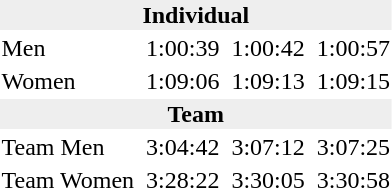<table>
<tr>
<td colspan=7 bgcolor=#eeeeee style=text-align:center;><strong>Individual</strong></td>
</tr>
<tr>
<td>Men</td>
<td></td>
<td>1:00:39</td>
<td></td>
<td>1:00:42</td>
<td></td>
<td>1:00:57</td>
</tr>
<tr>
<td>Women</td>
<td></td>
<td>1:09:06</td>
<td></td>
<td>1:09:13</td>
<td></td>
<td>1:09:15</td>
</tr>
<tr>
<td colspan=7 bgcolor=#eeeeee style=text-align:center;><strong>Team</strong></td>
</tr>
<tr>
<td>Team Men</td>
<td></td>
<td>3:04:42</td>
<td></td>
<td>3:07:12</td>
<td></td>
<td>3:07:25</td>
</tr>
<tr>
<td>Team Women</td>
<td></td>
<td>3:28:22</td>
<td></td>
<td>3:30:05</td>
<td></td>
<td>3:30:58</td>
</tr>
</table>
